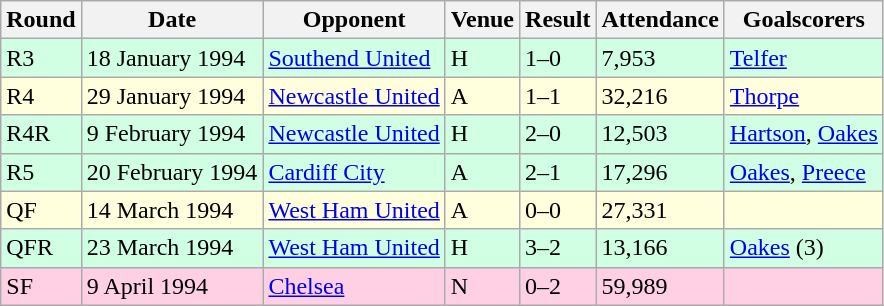<table class="wikitable">
<tr>
<th>Round</th>
<th>Date</th>
<th>Opponent</th>
<th>Venue</th>
<th>Result</th>
<th>Attendance</th>
<th>Goalscorers</th>
</tr>
<tr style="background:#d0ffe3;">
<td>R3</td>
<td>18 January 1994</td>
<td><a href='#'>Southend United</a></td>
<td>H</td>
<td>1–0</td>
<td>7,953</td>
<td><a href='#'>Telfer</a></td>
</tr>
<tr style="background:#ffffdd;">
<td>R4</td>
<td>29 January 1994</td>
<td><a href='#'>Newcastle United</a></td>
<td>A</td>
<td>1–1</td>
<td>32,216</td>
<td><a href='#'>Thorpe</a></td>
</tr>
<tr style="background:#d0ffe3;">
<td>R4R</td>
<td>9 February 1994</td>
<td><a href='#'>Newcastle United</a></td>
<td>H</td>
<td>2–0</td>
<td>12,503</td>
<td><a href='#'>Hartson</a>, <a href='#'>Oakes</a></td>
</tr>
<tr style="background:#d0ffe3;">
<td>R5</td>
<td>20 February 1994</td>
<td><a href='#'>Cardiff City</a></td>
<td>A</td>
<td>2–1</td>
<td>17,296</td>
<td><a href='#'>Oakes</a>, <a href='#'>Preece</a></td>
</tr>
<tr style="background:#ffffdd;">
<td>QF</td>
<td>14 March 1994</td>
<td><a href='#'>West Ham United</a></td>
<td>A</td>
<td>0–0</td>
<td>27,331</td>
<td></td>
</tr>
<tr style="background:#d0ffe3;">
<td>QFR</td>
<td>23 March 1994</td>
<td><a href='#'>West Ham United</a></td>
<td>H</td>
<td>3–2</td>
<td>13,166</td>
<td><a href='#'>Oakes</a> (3)</td>
</tr>
<tr style="background:#ffd0e3;">
<td>SF</td>
<td>9 April 1994</td>
<td><a href='#'>Chelsea</a></td>
<td>N</td>
<td>0–2</td>
<td>59,989</td>
<td></td>
</tr>
</table>
